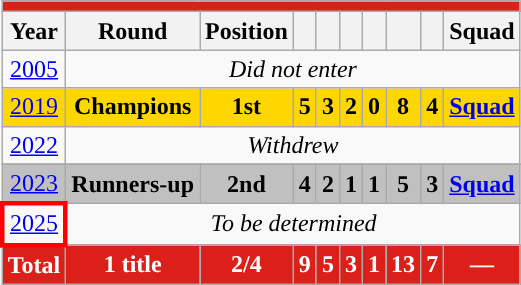<table class="wikitable" style="text-align: center;">
<tr>
<th colspan="11" style="background: #DB2019; color: #FFFFFF;"><a href='#'></a></th>
</tr>
<tr>
<th>Year</th>
<th>Round</th>
<th>Position</th>
<th></th>
<th></th>
<th></th>
<th></th>
<th></th>
<th></th>
<th>Squad</th>
</tr>
<tr>
<td> <a href='#'>2005</a></td>
<td colspan=9><em>Did not enter</em></td>
</tr>
<tr style="background:gold;">
<td> <a href='#'>2019</a></td>
<td><strong>Champions</strong></td>
<td><strong>1st</strong></td>
<td><strong>5</strong></td>
<td><strong>3</strong></td>
<td><strong>2</strong></td>
<td><strong>0</strong></td>
<td><strong>8</strong></td>
<td><strong>4</strong></td>
<td><strong><a href='#'>Squad</a></strong></td>
</tr>
<tr>
<td> <a href='#'>2022</a></td>
<td colspan=9><em>Withdrew</em></td>
</tr>
<tr style="background: #DB2019; color: #FFFFFF;|">
</tr>
<tr style="background:silver;">
<td> <a href='#'>2023</a></td>
<td><strong>Runners-up</strong></td>
<td><strong>2nd</strong></td>
<td><strong>4</strong></td>
<td><strong>2</strong></td>
<td><strong>1</strong></td>
<td><strong>1</strong></td>
<td><strong>5</strong></td>
<td><strong>3</strong></td>
<td><strong><a href='#'>Squad</a></strong></td>
</tr>
<tr>
<td style="border: 3px solid red"> <a href='#'>2025</a></td>
<td colspan="9"><em>To be determined</em></td>
</tr>
<tr style="background: #DB2019; color: #FFFFFF;|">
<td><strong>Total</strong></td>
<td><strong>1 title</strong></td>
<td><strong>2/4</strong></td>
<td><strong>9</strong></td>
<td><strong>5</strong></td>
<td><strong>3</strong></td>
<td><strong>1</strong></td>
<td><strong>13</strong></td>
<td><strong>7</strong></td>
<td><strong>—</strong></td>
</tr>
</table>
